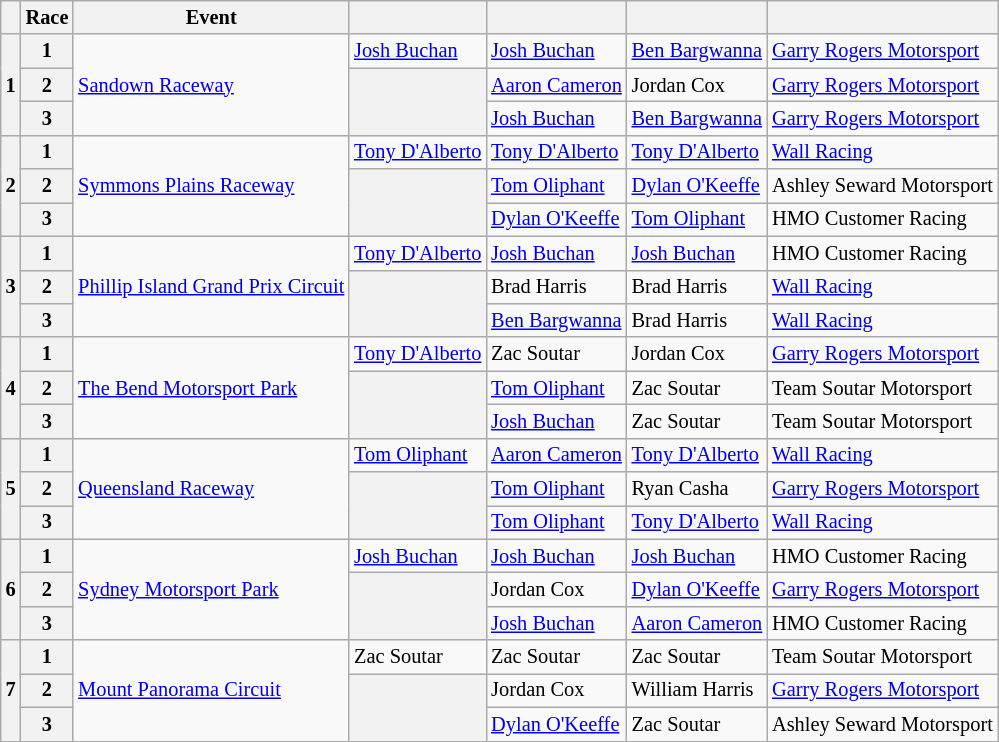<table class="wikitable" style="font-size:85%;">
<tr>
<th></th>
<th>Race</th>
<th>Event</th>
<th></th>
<th></th>
<th></th>
<th></th>
</tr>
<tr>
<th rowspan=3>1</th>
<th>1</th>
<td rowspan=3> <a href='#'>Sandown Raceway</a></td>
<td> <a href='#'>Josh Buchan</a></td>
<td> <a href='#'>Josh Buchan</a></td>
<td> <a href='#'>Ben Bargwanna</a></td>
<td><a href='#'>Garry Rogers Motorsport</a></td>
</tr>
<tr>
<th>2</th>
<th rowspan=2></th>
<td> <a href='#'>Aaron Cameron</a></td>
<td> Jordan Cox</td>
<td><a href='#'>Garry Rogers Motorsport</a></td>
</tr>
<tr>
<th>3</th>
<td> <a href='#'>Josh Buchan</a></td>
<td> <a href='#'>Ben Bargwanna</a></td>
<td><a href='#'>Garry Rogers Motorsport</a></td>
</tr>
<tr>
<th rowspan=3>2</th>
<th>1</th>
<td rowspan=3> <a href='#'>Symmons Plains Raceway</a></td>
<td> <a href='#'>Tony D'Alberto</a></td>
<td> <a href='#'>Tony D'Alberto</a></td>
<td> <a href='#'>Tony D'Alberto</a></td>
<td><a href='#'>Wall Racing</a></td>
</tr>
<tr>
<th>2</th>
<th rowspan=2></th>
<td> <a href='#'>Tom Oliphant</a></td>
<td> <a href='#'>Dylan O'Keeffe</a></td>
<td>Ashley Seward Motorsport</td>
</tr>
<tr>
<th>3</th>
<td> <a href='#'>Dylan O'Keeffe</a></td>
<td> <a href='#'>Tom Oliphant</a></td>
<td>HMO Customer Racing</td>
</tr>
<tr>
<th rowspan=3>3</th>
<th>1</th>
<td rowspan=3> <a href='#'>Phillip Island Grand Prix Circuit</a></td>
<td> <a href='#'>Tony D'Alberto</a></td>
<td> <a href='#'>Josh Buchan</a></td>
<td> <a href='#'>Josh Buchan</a></td>
<td>HMO Customer Racing</td>
</tr>
<tr>
<th>2</th>
<th rowspan=2></th>
<td> Brad Harris</td>
<td> Brad Harris</td>
<td><a href='#'>Wall Racing</a></td>
</tr>
<tr>
<th>3</th>
<td> <a href='#'>Ben Bargwanna</a></td>
<td> Brad Harris</td>
<td><a href='#'>Wall Racing</a></td>
</tr>
<tr>
<th rowspan=3>4</th>
<th>1</th>
<td rowspan=3> <a href='#'>The Bend Motorsport Park</a></td>
<td> <a href='#'>Tony D'Alberto</a></td>
<td> Zac Soutar</td>
<td> Jordan Cox</td>
<td><a href='#'>Garry Rogers Motorsport</a></td>
</tr>
<tr>
<th>2</th>
<th rowspan=2></th>
<td> <a href='#'>Tom Oliphant</a></td>
<td> Zac Soutar</td>
<td>Team Soutar Motorsport</td>
</tr>
<tr>
<th>3</th>
<td> <a href='#'>Josh Buchan</a></td>
<td> Zac Soutar</td>
<td>Team Soutar Motorsport</td>
</tr>
<tr>
<th rowspan=3>5</th>
<th>1</th>
<td rowspan=3> <a href='#'>Queensland Raceway</a></td>
<td> <a href='#'>Tom Oliphant</a></td>
<td> <a href='#'>Aaron Cameron</a></td>
<td> <a href='#'>Tony D'Alberto</a></td>
<td><a href='#'>Wall Racing</a></td>
</tr>
<tr>
<th>2</th>
<th rowspan=2></th>
<td> <a href='#'>Tom Oliphant</a></td>
<td> Ryan Casha</td>
<td><a href='#'>Garry Rogers Motorsport</a></td>
</tr>
<tr>
<th>3</th>
<td> <a href='#'>Tom Oliphant</a></td>
<td> <a href='#'>Tony D'Alberto</a></td>
<td><a href='#'>Wall Racing</a></td>
</tr>
<tr>
<th rowspan=3>6</th>
<th>1</th>
<td rowspan=3> <a href='#'>Sydney Motorsport Park</a></td>
<td> <a href='#'>Josh Buchan</a></td>
<td> <a href='#'>Josh Buchan</a></td>
<td> <a href='#'>Josh Buchan</a></td>
<td>HMO Customer Racing</td>
</tr>
<tr>
<th>2</th>
<th rowspan=2></th>
<td> Jordan Cox</td>
<td> <a href='#'>Dylan O'Keeffe</a></td>
<td><a href='#'>Garry Rogers Motorsport</a></td>
</tr>
<tr>
<th>3</th>
<td> <a href='#'>Josh Buchan</a></td>
<td> <a href='#'>Aaron Cameron</a></td>
<td>HMO Customer Racing</td>
</tr>
<tr>
<th rowspan=3>7</th>
<th>1</th>
<td rowspan=3> <a href='#'>Mount Panorama Circuit</a></td>
<td> Zac Soutar</td>
<td> Zac Soutar</td>
<td> Zac Soutar</td>
<td>Team Soutar Motorsport</td>
</tr>
<tr>
<th>2</th>
<th rowspan=2></th>
<td> Jordan Cox</td>
<td> William Harris</td>
<td><a href='#'>Garry Rogers Motorsport</a></td>
</tr>
<tr>
<th>3</th>
<td> <a href='#'>Dylan O'Keeffe</a></td>
<td> Zac Soutar</td>
<td>Ashley Seward Motorsport</td>
</tr>
</table>
